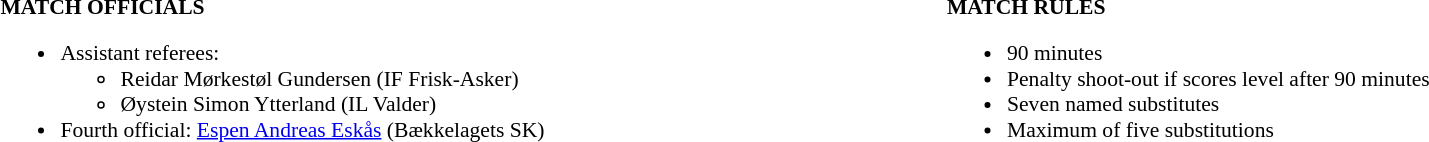<table width=100% style="font-size: 90%">
<tr>
<td width=50% valign=top><br><strong>MATCH OFFICIALS</strong><ul><li>Assistant referees:<ul><li>Reidar Mørkestøl Gundersen (IF Frisk-Asker)</li><li>Øystein Simon Ytterland (IL Valder)</li></ul></li><li>Fourth official: <a href='#'>Espen Andreas Eskås</a> (Bækkelagets SK)</li></ul></td>
<td width=50% valign=top><br><strong>MATCH RULES</strong><ul><li>90 minutes</li><li>Penalty shoot-out if scores level after 90 minutes</li><li>Seven named substitutes</li><li>Maximum of five substitutions</li></ul></td>
</tr>
</table>
